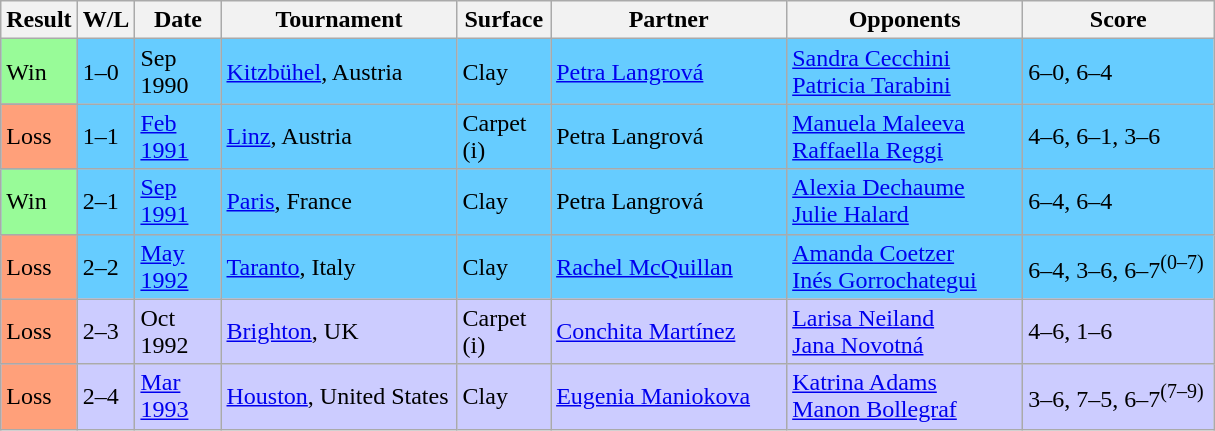<table class="sortable wikitable">
<tr>
<th>Result</th>
<th style="width:30px" class="unsortable">W/L</th>
<th style="width:50px">Date</th>
<th style="width:150px">Tournament</th>
<th style="width:55px">Surface</th>
<th style="width:150px">Partner</th>
<th style="width:150px">Opponents</th>
<th style="width:120px" class="unsortable">Score</th>
</tr>
<tr style="background:#6cf;">
<td style="background:#98fb98;">Win</td>
<td>1–0</td>
<td>Sep 1990</td>
<td><a href='#'>Kitzbühel</a>, Austria</td>
<td>Clay</td>
<td> <a href='#'>Petra Langrová</a></td>
<td> <a href='#'>Sandra Cecchini</a> <br>  <a href='#'>Patricia Tarabini</a></td>
<td>6–0, 6–4</td>
</tr>
<tr style="background:#6cf;">
<td style="background:#ffa07a;">Loss</td>
<td>1–1</td>
<td><a href='#'>Feb 1991</a></td>
<td><a href='#'>Linz</a>, Austria</td>
<td>Carpet (i)</td>
<td> Petra Langrová</td>
<td> <a href='#'>Manuela Maleeva</a> <br>  <a href='#'>Raffaella Reggi</a></td>
<td>4–6, 6–1, 3–6</td>
</tr>
<tr style="background:#6cf;">
<td style="background:#98fb98;">Win</td>
<td>2–1</td>
<td><a href='#'>Sep 1991</a></td>
<td><a href='#'>Paris</a>, France</td>
<td>Clay</td>
<td> Petra Langrová</td>
<td> <a href='#'>Alexia Dechaume</a> <br>  <a href='#'>Julie Halard</a></td>
<td>6–4, 6–4</td>
</tr>
<tr style="background:#6cf;">
<td style="background:#ffa07a;">Loss</td>
<td>2–2</td>
<td><a href='#'>May 1992</a></td>
<td><a href='#'>Taranto</a>, Italy</td>
<td>Clay</td>
<td> <a href='#'>Rachel McQuillan</a></td>
<td> <a href='#'>Amanda Coetzer</a> <br>  <a href='#'>Inés Gorrochategui</a></td>
<td>6–4, 3–6, 6–7<sup>(0–7)</sup></td>
</tr>
<tr bgcolor="#ccccff">
<td style="background:#ffa07a;">Loss</td>
<td>2–3</td>
<td>Oct 1992</td>
<td><a href='#'>Brighton</a>, UK</td>
<td>Carpet (i)</td>
<td> <a href='#'>Conchita Martínez</a></td>
<td> <a href='#'>Larisa Neiland</a> <br>  <a href='#'>Jana Novotná</a></td>
<td>4–6, 1–6</td>
</tr>
<tr bgcolor="#ccccff">
<td style="background:#ffa07a;">Loss</td>
<td>2–4</td>
<td><a href='#'>Mar 1993</a></td>
<td><a href='#'>Houston</a>, United States</td>
<td>Clay</td>
<td> <a href='#'>Eugenia Maniokova</a></td>
<td> <a href='#'>Katrina Adams</a> <br>  <a href='#'>Manon Bollegraf</a></td>
<td>3–6, 7–5, 6–7<sup>(7–9)</sup></td>
</tr>
</table>
